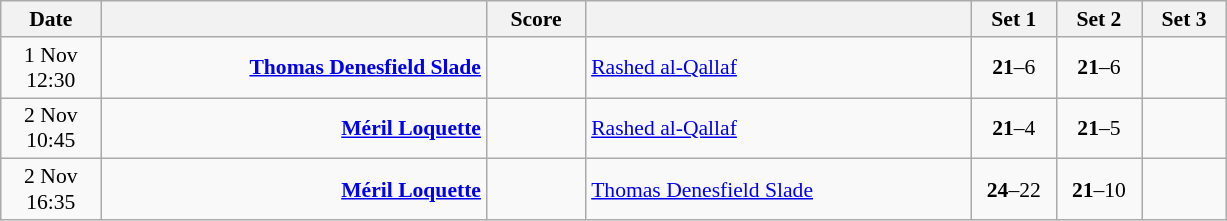<table class="wikitable" style="text-align:center; font-size:90%">
<tr>
<th width="60">Date</th>
<th align="right" width="250"></th>
<th width="60">Score</th>
<th align="left" width="250"></th>
<th width="50">Set 1</th>
<th width="50">Set 2</th>
<th width="50">Set 3</th>
</tr>
<tr>
<td>1 Nov<br>12:30</td>
<td align="right"><strong><a href='#'>Thomas Denesfield Slade</a></strong> </td>
<td align="center"></td>
<td align="left"> <a href='#'>Rashed al-Qallaf</a></td>
<td><strong>21</strong>–6</td>
<td><strong>21</strong>–6</td>
<td></td>
</tr>
<tr>
<td>2 Nov<br>10:45</td>
<td align="right"><strong><a href='#'>Méril Loquette</a></strong> </td>
<td align="center"></td>
<td align="left"> <a href='#'>Rashed al-Qallaf</a></td>
<td><strong>21</strong>–4</td>
<td><strong>21</strong>–5</td>
<td></td>
</tr>
<tr>
<td>2 Nov<br>16:35</td>
<td align="right"><strong><a href='#'>Méril Loquette</a></strong> </td>
<td align="center"></td>
<td align="left"> <a href='#'>Thomas Denesfield Slade</a></td>
<td><strong>24</strong>–22</td>
<td><strong>21</strong>–10</td>
<td></td>
</tr>
</table>
